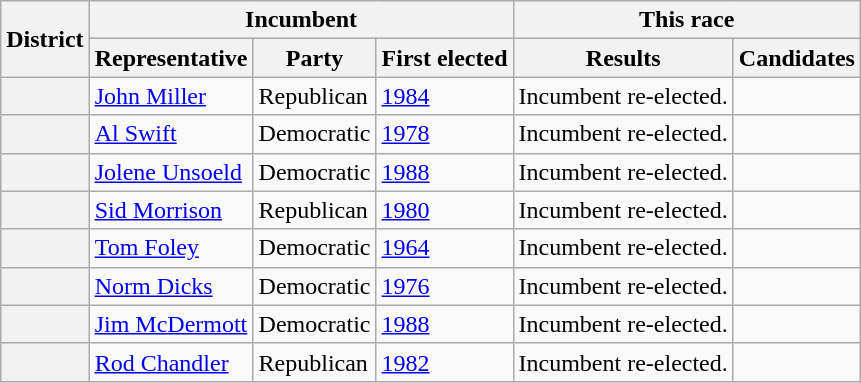<table class=wikitable>
<tr>
<th rowspan=2>District</th>
<th colspan=3>Incumbent</th>
<th colspan=2>This race</th>
</tr>
<tr>
<th>Representative</th>
<th>Party</th>
<th>First elected</th>
<th>Results</th>
<th>Candidates</th>
</tr>
<tr>
<th></th>
<td><a href='#'>John Miller</a></td>
<td>Republican</td>
<td><a href='#'>1984</a></td>
<td>Incumbent re-elected.</td>
<td nowrap></td>
</tr>
<tr>
<th></th>
<td><a href='#'>Al Swift</a></td>
<td>Democratic</td>
<td><a href='#'>1978</a></td>
<td>Incumbent re-elected.</td>
<td nowrap></td>
</tr>
<tr>
<th></th>
<td><a href='#'>Jolene Unsoeld</a></td>
<td>Democratic</td>
<td><a href='#'>1988</a></td>
<td>Incumbent re-elected.</td>
<td nowrap></td>
</tr>
<tr>
<th></th>
<td><a href='#'>Sid Morrison</a></td>
<td>Republican</td>
<td><a href='#'>1980</a></td>
<td>Incumbent re-elected.</td>
<td nowrap></td>
</tr>
<tr>
<th></th>
<td><a href='#'>Tom Foley</a></td>
<td>Democratic</td>
<td><a href='#'>1964</a></td>
<td>Incumbent re-elected.</td>
<td nowrap></td>
</tr>
<tr>
<th></th>
<td><a href='#'>Norm Dicks</a></td>
<td>Democratic</td>
<td><a href='#'>1976</a></td>
<td>Incumbent re-elected.</td>
<td nowrap></td>
</tr>
<tr>
<th></th>
<td><a href='#'>Jim McDermott</a></td>
<td>Democratic</td>
<td><a href='#'>1988</a></td>
<td>Incumbent re-elected.</td>
<td nowrap></td>
</tr>
<tr>
<th></th>
<td><a href='#'>Rod Chandler</a></td>
<td>Republican</td>
<td><a href='#'>1982</a></td>
<td>Incumbent re-elected.</td>
<td nowrap></td>
</tr>
</table>
